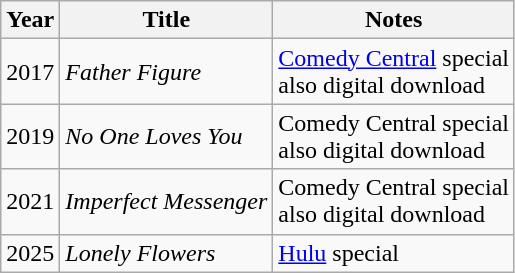<table class="wikitable sortable">
<tr>
<th>Year</th>
<th>Title</th>
<th class="unsortable">Notes</th>
</tr>
<tr>
<td>2017</td>
<td><em>Father Figure</em></td>
<td><a href='#'>Comedy Central</a> special<br>also digital download</td>
</tr>
<tr>
<td>2019</td>
<td><em>No One Loves You</em></td>
<td>Comedy Central special<br>also digital download</td>
</tr>
<tr>
<td>2021</td>
<td><em>Imperfect Messenger</em></td>
<td>Comedy Central special<br>also digital download</td>
</tr>
<tr>
<td>2025</td>
<td><em>Lonely Flowers</em></td>
<td><a href='#'>Hulu</a> special</td>
</tr>
</table>
